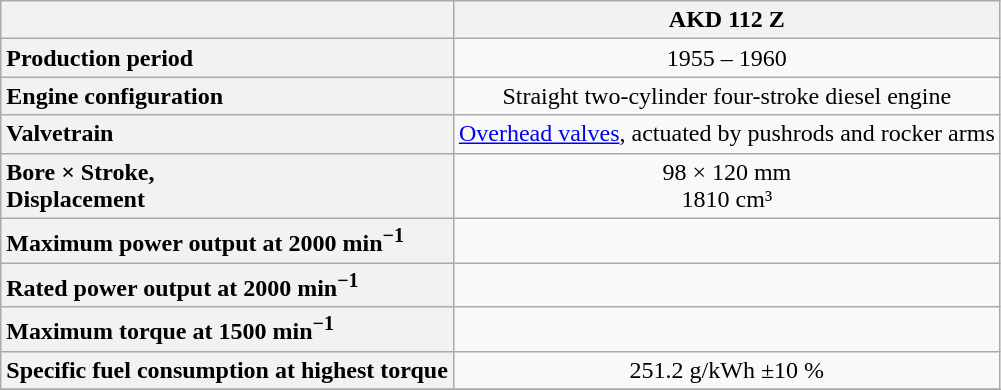<table class="wikitable" style="text-align:center">
<tr>
<th></th>
<th>AKD 112 Z</th>
</tr>
<tr>
<th style="text-align:left">Production period</th>
<td>1955 – 1960</td>
</tr>
<tr>
<th style="text-align:left">Engine configuration</th>
<td>Straight two-cylinder four-stroke diesel engine</td>
</tr>
<tr>
<th style="text-align:left">Valvetrain</th>
<td><a href='#'>Overhead valves</a>, actuated by pushrods and rocker arms</td>
</tr>
<tr>
<th style="text-align:left">Bore × Stroke,<br>Displacement</th>
<td>98 × 120 mm<br> 1810 cm³</td>
</tr>
<tr>
<th style="text-align:left">Maximum power output at 2000 min<sup>−1</sup></th>
<td></td>
</tr>
<tr>
<th style="text-align:left">Rated power output at 2000 min<sup>−1</sup></th>
<td></td>
</tr>
<tr>
<th style="text-align:left">Maximum torque at 1500 min<sup>−1</sup></th>
<td></td>
</tr>
<tr>
<th style="text-align:left">Specific fuel consumption at highest torque</th>
<td>251.2 g/kWh ±10 %</td>
</tr>
<tr>
</tr>
</table>
